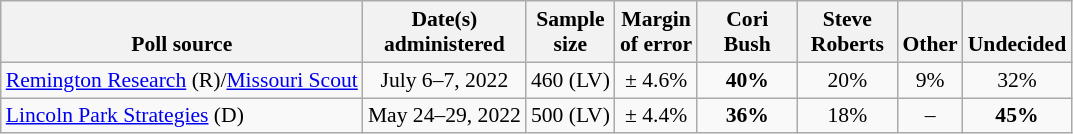<table class="wikitable" style="font-size:90%;text-align:center;">
<tr valign=bottom>
<th>Poll source</th>
<th>Date(s)<br>administered</th>
<th>Sample<br>size</th>
<th>Margin<br>of error</th>
<th style="width:60px;">Cori<br>Bush</th>
<th style="width:60px;">Steve<br>Roberts</th>
<th>Other</th>
<th>Undecided</th>
</tr>
<tr>
<td style="text-align:left;"><a href='#'>Remington Research</a> (R)/<a href='#'>Missouri Scout</a></td>
<td>July 6–7, 2022</td>
<td>460 (LV)</td>
<td>± 4.6%</td>
<td><strong>40%</strong></td>
<td>20%</td>
<td>9%</td>
<td>32%</td>
</tr>
<tr>
<td style="text-align:left;"><a href='#'>Lincoln Park Strategies</a> (D)</td>
<td>May 24–29, 2022</td>
<td>500 (LV)</td>
<td>± 4.4%</td>
<td><strong>36%</strong></td>
<td>18%</td>
<td>–</td>
<td><strong>45%</strong></td>
</tr>
</table>
